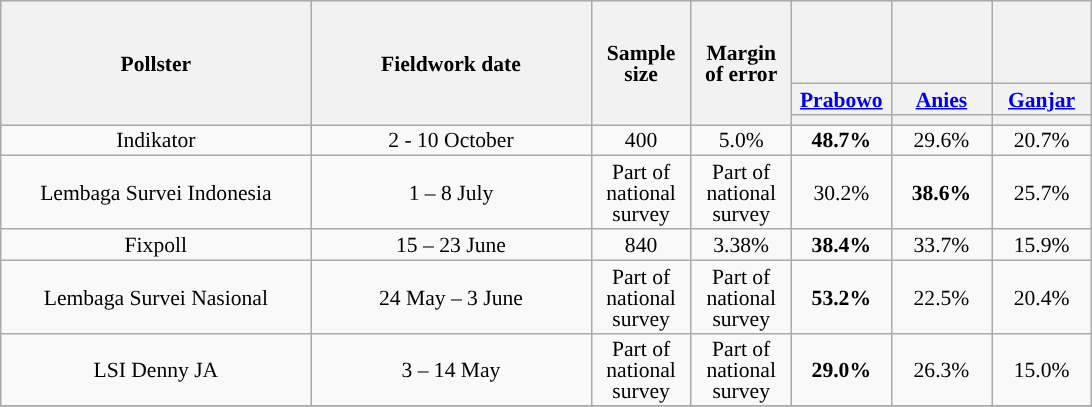<table class="wikitable" style="text-align:center; font-size:90%; line-height:14px;">
<tr style="height:55px; background-color:#E9E9E9">
<th rowspan="3" style="width:200px;">Pollster</th>
<th rowspan="3" style="width:180px;">Fieldwork date</th>
<th rowspan="3" style="width:60px;">Sample size</th>
<th rowspan="3" style="width:60px;">Margin of error</th>
<th style="width:60px;"></th>
<th style="width:60px;"></th>
<th style="width:60px;"></th>
</tr>
<tr>
<th><a href='#'>Prabowo</a> <br></th>
<th><a href='#'>Anies</a> <br></th>
<th><a href='#'>Ganjar</a> <br></th>
</tr>
<tr>
<th class="unsortable" style="color:inherit;background:"></th>
<th class="unsortable" style="color:inherit;background:"></th>
<th class="unsortable" style="color:inherit;background:"></th>
</tr>
<tr>
<td>Indikator</td>
<td>2 - 10 October</td>
<td>400</td>
<td>5.0%</td>
<td style="background-color:#"><strong>48.7%</strong> </td>
<td>29.6% </td>
<td>20.7% </td>
</tr>
<tr>
<td>Lembaga Survei Indonesia</td>
<td>1 – 8 July</td>
<td>Part of national survey</td>
<td>Part of national survey</td>
<td>30.2% </td>
<td style="background-color:#"><strong>38.6%</strong> </td>
<td>25.7% </td>
</tr>
<tr>
<td>Fixpoll</td>
<td>15 – 23 June</td>
<td>840</td>
<td>3.38%</td>
<td style="background-color:#"><strong>38.4%</strong> </td>
<td>33.7%</td>
<td>15.9% </td>
</tr>
<tr>
<td>Lembaga Survei Nasional</td>
<td>24 May – 3 June</td>
<td>Part of national survey</td>
<td>Part of national survey</td>
<td style="background-color:#"><strong>53.2%</strong> </td>
<td>22.5% </td>
<td>20.4% </td>
</tr>
<tr>
<td>LSI Denny JA</td>
<td>3 – 14 May</td>
<td>Part of national survey</td>
<td>Part of national survey</td>
<td style="background-color:#"><strong>29.0%</strong></td>
<td>26.3%</td>
<td>15.0%</td>
</tr>
<tr>
</tr>
</table>
